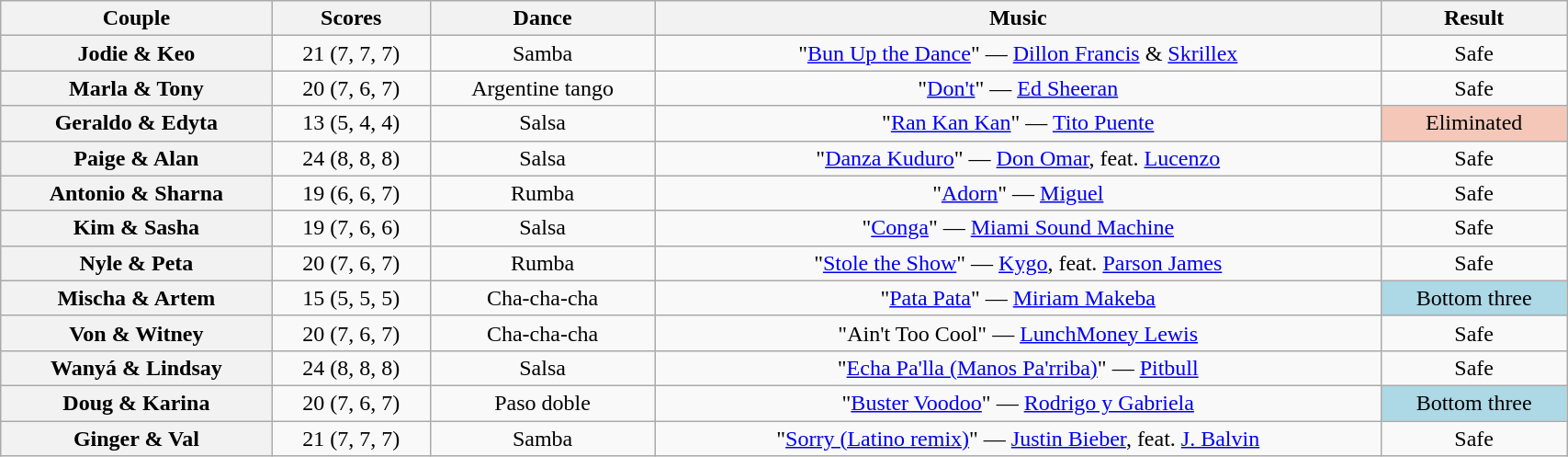<table class="wikitable sortable" style="text-align:center; width:90%">
<tr>
<th scope="col">Couple</th>
<th scope="col">Scores</th>
<th scope="col" class="unsortable">Dance</th>
<th scope="col" class="unsortable">Music</th>
<th scope="col" class="unsortable">Result</th>
</tr>
<tr>
<th scope="row">Jodie & Keo</th>
<td>21 (7, 7, 7)</td>
<td>Samba</td>
<td>"<a href='#'>Bun Up the Dance</a>" — <a href='#'>Dillon Francis</a> & <a href='#'>Skrillex</a></td>
<td>Safe</td>
</tr>
<tr>
<th scope="row">Marla & Tony</th>
<td>20 (7, 6, 7)</td>
<td>Argentine tango</td>
<td>"<a href='#'>Don't</a>" — <a href='#'>Ed Sheeran</a></td>
<td>Safe</td>
</tr>
<tr>
<th scope="row">Geraldo & Edyta</th>
<td>13 (5, 4, 4)</td>
<td>Salsa</td>
<td>"<a href='#'>Ran Kan Kan</a>" — <a href='#'>Tito Puente</a></td>
<td bgcolor=f4c7b8>Eliminated</td>
</tr>
<tr>
<th scope="row">Paige & Alan</th>
<td>24 (8, 8, 8)</td>
<td>Salsa</td>
<td>"<a href='#'>Danza Kuduro</a>" — <a href='#'>Don Omar</a>, feat. <a href='#'>Lucenzo</a></td>
<td>Safe</td>
</tr>
<tr>
<th scope="row">Antonio & Sharna</th>
<td>19 (6, 6, 7)</td>
<td>Rumba</td>
<td>"<a href='#'>Adorn</a>" — <a href='#'>Miguel</a></td>
<td>Safe</td>
</tr>
<tr>
<th scope="row">Kim & Sasha</th>
<td>19 (7, 6, 6)</td>
<td>Salsa</td>
<td>"<a href='#'>Conga</a>" — <a href='#'>Miami Sound Machine</a></td>
<td>Safe</td>
</tr>
<tr>
<th scope="row">Nyle & Peta</th>
<td>20 (7, 6, 7)</td>
<td>Rumba</td>
<td>"<a href='#'>Stole the Show</a>" — <a href='#'>Kygo</a>, feat. <a href='#'>Parson James</a></td>
<td>Safe</td>
</tr>
<tr>
<th scope="row">Mischa & Artem</th>
<td>15 (5, 5, 5)</td>
<td>Cha-cha-cha</td>
<td>"<a href='#'>Pata Pata</a>" — <a href='#'>Miriam Makeba</a></td>
<td bgcolor=lightblue>Bottom three</td>
</tr>
<tr>
<th scope="row">Von & Witney</th>
<td>20 (7, 6, 7)</td>
<td>Cha-cha-cha</td>
<td>"Ain't Too Cool" — <a href='#'>LunchMoney Lewis</a></td>
<td>Safe</td>
</tr>
<tr>
<th scope="row">Wanyá & Lindsay</th>
<td>24 (8, 8, 8)</td>
<td>Salsa</td>
<td>"<a href='#'>Echa Pa'lla (Manos Pa'rriba)</a>" — <a href='#'>Pitbull</a></td>
<td>Safe</td>
</tr>
<tr>
<th scope="row">Doug & Karina</th>
<td>20 (7, 6, 7)</td>
<td>Paso doble</td>
<td>"<a href='#'>Buster Voodoo</a>" — <a href='#'>Rodrigo y Gabriela</a></td>
<td bgcolor=lightblue>Bottom three</td>
</tr>
<tr>
<th scope="row">Ginger & Val</th>
<td>21 (7, 7, 7)</td>
<td>Samba</td>
<td>"<a href='#'>Sorry (Latino remix)</a>" — <a href='#'>Justin Bieber</a>, feat. <a href='#'>J. Balvin</a></td>
<td>Safe</td>
</tr>
</table>
